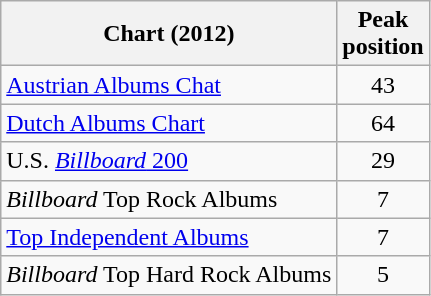<table class="wikitable">
<tr>
<th>Chart (2012)</th>
<th>Peak<br>position</th>
</tr>
<tr>
<td><a href='#'>Austrian Albums Chat</a></td>
<td style="text-align:center;">43</td>
</tr>
<tr>
<td><a href='#'>Dutch Albums Chart</a></td>
<td style="text-align:center;">64</td>
</tr>
<tr>
<td>U.S. <a href='#'><em>Billboard</em> 200</a></td>
<td style="text-align:center;">29</td>
</tr>
<tr>
<td><em>Billboard</em> Top Rock Albums</td>
<td style="text-align:center;">7</td>
</tr>
<tr>
<td><a href='#'>Top Independent Albums</a></td>
<td style="text-align:center;">7</td>
</tr>
<tr>
<td><em>Billboard</em> Top Hard Rock Albums</td>
<td style="text-align:center;">5</td>
</tr>
</table>
